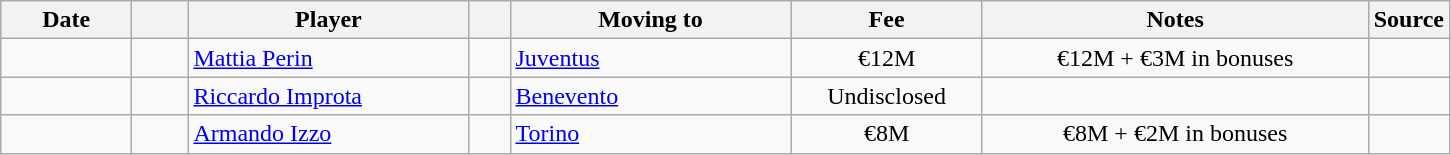<table class="wikitable sortable">
<tr>
<th style="width:80px;">Date</th>
<th style="width:30px;"></th>
<th style="width:180px;">Player</th>
<th style="width:20px;"></th>
<th style="width:180px;">Moving to</th>
<th style="width:120px;" class="unsortable">Fee</th>
<th style="width:250px;" class="unsortable">Notes</th>
<th style="width:20px;">Source</th>
</tr>
<tr>
<td></td>
<td align=center></td>
<td> <a href='#'>Mattia Perin</a></td>
<td align=center></td>
<td> <a href='#'>Juventus</a></td>
<td align=center>€12M</td>
<td align=center>€12M + €3M in bonuses</td>
<td></td>
</tr>
<tr>
<td></td>
<td align=center></td>
<td> <a href='#'>Riccardo Improta</a></td>
<td align=center></td>
<td> <a href='#'>Benevento</a></td>
<td align=center>Undisclosed</td>
<td align=center></td>
<td></td>
</tr>
<tr>
<td></td>
<td align=center></td>
<td> <a href='#'>Armando Izzo</a></td>
<td align=center></td>
<td> <a href='#'>Torino</a></td>
<td align=center>€8M</td>
<td align=center>€8M + €2M in bonuses</td>
<td></td>
</tr>
</table>
